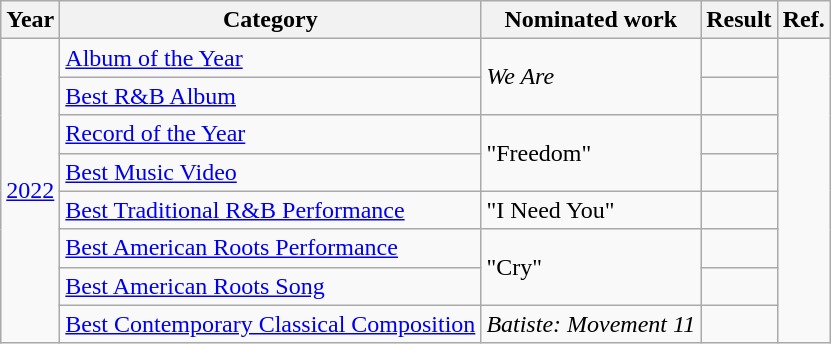<table class="wikitable">
<tr>
<th>Year</th>
<th>Category</th>
<th>Nominated work</th>
<th>Result</th>
<th>Ref.</th>
</tr>
<tr>
<td rowspan="8"><a href='#'>2022</a></td>
<td><a href='#'>Album of the Year</a></td>
<td rowspan="2"><em>We Are</em></td>
<td></td>
<td rowspan="8" style="text-align:center;"></td>
</tr>
<tr>
<td><a href='#'>Best R&B Album</a></td>
<td></td>
</tr>
<tr>
<td><a href='#'>Record of the Year</a></td>
<td rowspan="2">"Freedom"</td>
<td></td>
</tr>
<tr>
<td><a href='#'>Best Music Video</a></td>
<td></td>
</tr>
<tr>
<td><a href='#'>Best Traditional R&B Performance</a></td>
<td>"I Need You"</td>
<td></td>
</tr>
<tr>
<td><a href='#'>Best American Roots Performance</a></td>
<td rowspan="2">"Cry"</td>
<td></td>
</tr>
<tr>
<td><a href='#'>Best American Roots Song</a></td>
<td></td>
</tr>
<tr>
<td><a href='#'>Best Contemporary Classical Composition</a></td>
<td><em>Batiste: Movement 11<strong></td>
<td></td>
</tr>
</table>
